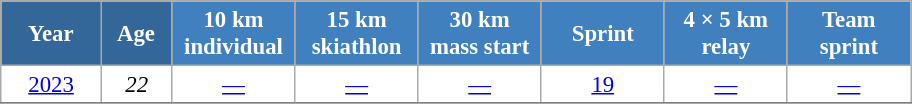<table class="wikitable" style="font-size:95%; text-align:center; border:grey solid 1px; border-collapse:collapse; background:#ffffff;">
<tr>
<th style="background-color:#369; color:white; width:60px;"> Year </th>
<th style="background-color:#369; color:white; width:40px;"> Age </th>
<th style="background-color:#4180be; color:white; width:75px;"> 10 km <br> individual </th>
<th style="background-color:#4180be; color:white; width:75px;"> 15 km <br> skiathlon </th>
<th style="background-color:#4180be; color:white; width:75px;"> 30 km <br> mass start </th>
<th style="background-color:#4180be; color:white; width:75px;"> Sprint </th>
<th style="background-color:#4180be; color:white; width:75px;"> 4 × 5 km <br> relay </th>
<th style="background-color:#4180be; color:white; width:75px;"> Team <br> sprint </th>
</tr>
<tr>
<td><a href='#'>2023</a></td>
<td><em>22</em></td>
<td><a href='#'>—</a></td>
<td><a href='#'>—</a></td>
<td><a href='#'>—</a></td>
<td><a href='#'>19</a></td>
<td><a href='#'>—</a></td>
<td><a href='#'>—</a></td>
</tr>
<tr>
</tr>
</table>
